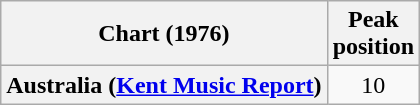<table class="wikitable sortable plainrowheaders" style="text-align:center">
<tr>
<th>Chart (1976)</th>
<th>Peak<br>position</th>
</tr>
<tr>
<th scope="row">Australia (<a href='#'>Kent Music Report</a>)</th>
<td>10</td>
</tr>
</table>
